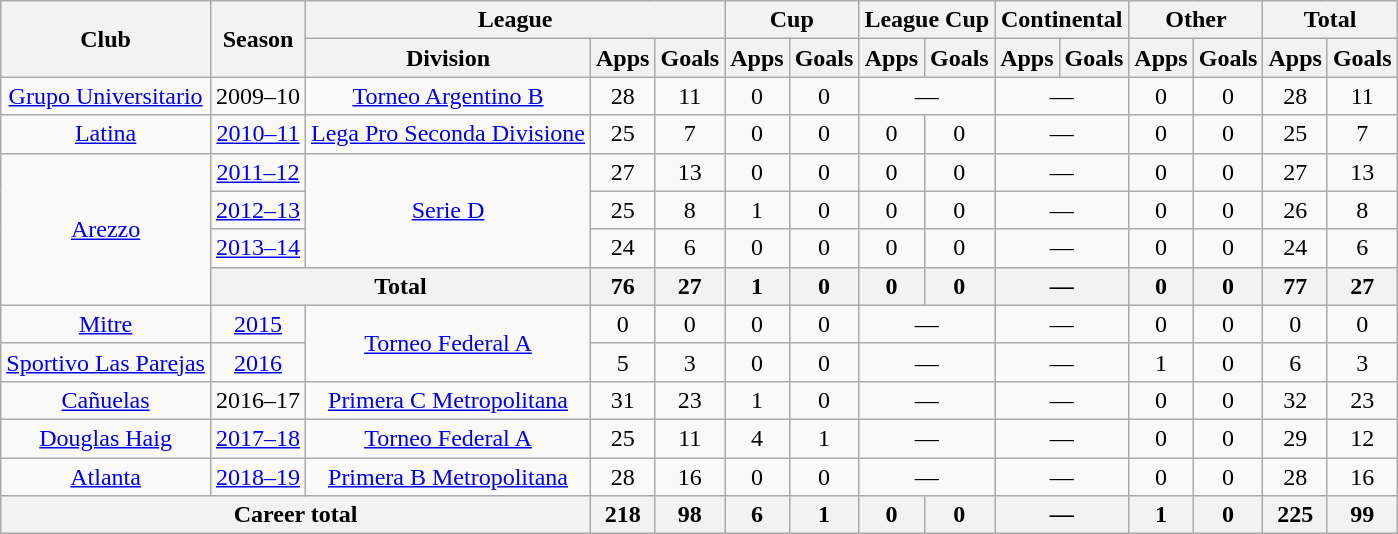<table class="wikitable" style="text-align:center">
<tr>
<th rowspan="2">Club</th>
<th rowspan="2">Season</th>
<th colspan="3">League</th>
<th colspan="2">Cup</th>
<th colspan="2">League Cup</th>
<th colspan="2">Continental</th>
<th colspan="2">Other</th>
<th colspan="2">Total</th>
</tr>
<tr>
<th>Division</th>
<th>Apps</th>
<th>Goals</th>
<th>Apps</th>
<th>Goals</th>
<th>Apps</th>
<th>Goals</th>
<th>Apps</th>
<th>Goals</th>
<th>Apps</th>
<th>Goals</th>
<th>Apps</th>
<th>Goals</th>
</tr>
<tr>
<td rowspan="1"><a href='#'>Grupo Universitario</a></td>
<td>2009–10</td>
<td rowspan="1"><a href='#'>Torneo Argentino B</a></td>
<td>28</td>
<td>11</td>
<td>0</td>
<td>0</td>
<td colspan="2">—</td>
<td colspan="2">—</td>
<td>0</td>
<td>0</td>
<td>28</td>
<td>11</td>
</tr>
<tr>
<td rowspan="1"><a href='#'>Latina</a></td>
<td><a href='#'>2010–11</a></td>
<td rowspan="1"><a href='#'>Lega Pro Seconda Divisione</a></td>
<td>25</td>
<td>7</td>
<td>0</td>
<td>0</td>
<td>0</td>
<td>0</td>
<td colspan="2">—</td>
<td>0</td>
<td>0</td>
<td>25</td>
<td>7</td>
</tr>
<tr>
<td rowspan="4"><a href='#'>Arezzo</a></td>
<td><a href='#'>2011–12</a></td>
<td rowspan="3"><a href='#'>Serie D</a></td>
<td>27</td>
<td>13</td>
<td>0</td>
<td>0</td>
<td>0</td>
<td>0</td>
<td colspan="2">—</td>
<td>0</td>
<td>0</td>
<td>27</td>
<td>13</td>
</tr>
<tr>
<td><a href='#'>2012–13</a></td>
<td>25</td>
<td>8</td>
<td>1</td>
<td>0</td>
<td>0</td>
<td>0</td>
<td colspan="2">—</td>
<td>0</td>
<td>0</td>
<td>26</td>
<td>8</td>
</tr>
<tr>
<td><a href='#'>2013–14</a></td>
<td>24</td>
<td>6</td>
<td>0</td>
<td>0</td>
<td>0</td>
<td>0</td>
<td colspan="2">—</td>
<td>0</td>
<td>0</td>
<td>24</td>
<td>6</td>
</tr>
<tr>
<th colspan="2">Total</th>
<th>76</th>
<th>27</th>
<th>1</th>
<th>0</th>
<th>0</th>
<th>0</th>
<th colspan="2">—</th>
<th>0</th>
<th>0</th>
<th>77</th>
<th>27</th>
</tr>
<tr>
<td rowspan="1"><a href='#'>Mitre</a></td>
<td><a href='#'>2015</a></td>
<td rowspan="2"><a href='#'>Torneo Federal A</a></td>
<td>0</td>
<td>0</td>
<td>0</td>
<td>0</td>
<td colspan="2">—</td>
<td colspan="2">—</td>
<td>0</td>
<td>0</td>
<td>0</td>
<td>0</td>
</tr>
<tr>
<td rowspan="1"><a href='#'>Sportivo Las Parejas</a></td>
<td><a href='#'>2016</a></td>
<td>5</td>
<td>3</td>
<td>0</td>
<td>0</td>
<td colspan="2">—</td>
<td colspan="2">—</td>
<td>1</td>
<td>0</td>
<td>6</td>
<td>3</td>
</tr>
<tr>
<td rowspan="1"><a href='#'>Cañuelas</a></td>
<td>2016–17</td>
<td rowspan="1"><a href='#'>Primera C Metropolitana</a></td>
<td>31</td>
<td>23</td>
<td>1</td>
<td>0</td>
<td colspan="2">—</td>
<td colspan="2">—</td>
<td>0</td>
<td>0</td>
<td>32</td>
<td>23</td>
</tr>
<tr>
<td rowspan="1"><a href='#'>Douglas Haig</a></td>
<td><a href='#'>2017–18</a></td>
<td rowspan="1"><a href='#'>Torneo Federal A</a></td>
<td>25</td>
<td>11</td>
<td>4</td>
<td>1</td>
<td colspan="2">—</td>
<td colspan="2">—</td>
<td>0</td>
<td>0</td>
<td>29</td>
<td>12</td>
</tr>
<tr>
<td rowspan="1"><a href='#'>Atlanta</a></td>
<td><a href='#'>2018–19</a></td>
<td rowspan="1"><a href='#'>Primera B Metropolitana</a></td>
<td>28</td>
<td>16</td>
<td>0</td>
<td>0</td>
<td colspan="2">—</td>
<td colspan="2">—</td>
<td>0</td>
<td>0</td>
<td>28</td>
<td>16</td>
</tr>
<tr>
<th colspan="3">Career total</th>
<th>218</th>
<th>98</th>
<th>6</th>
<th>1</th>
<th>0</th>
<th>0</th>
<th colspan="2">—</th>
<th>1</th>
<th>0</th>
<th>225</th>
<th>99</th>
</tr>
</table>
